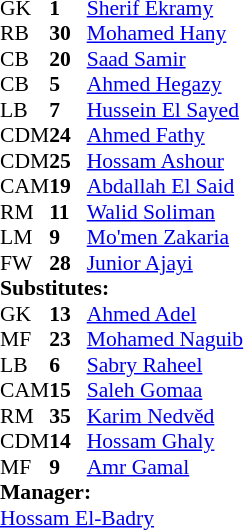<table style="font-size:90%" cellspacing="0" cellpadding="0">
<tr>
<th width=25></th>
<th width=25></th>
</tr>
<tr>
<td>GK</td>
<td><strong>1</strong></td>
<td> <a href='#'>Sherif Ekramy</a></td>
</tr>
<tr>
<td>RB</td>
<td><strong>30</strong></td>
<td> <a href='#'>Mohamed Hany</a></td>
</tr>
<tr>
<td>CB</td>
<td><strong>20</strong></td>
<td> <a href='#'>Saad Samir</a></td>
</tr>
<tr>
<td>CB</td>
<td><strong>5</strong></td>
<td> <a href='#'>Ahmed Hegazy</a></td>
</tr>
<tr>
<td>LB</td>
<td><strong>7</strong></td>
<td> <a href='#'>Hussein El Sayed</a></td>
<td></td>
</tr>
<tr>
<td>CDM</td>
<td><strong>24</strong></td>
<td> <a href='#'>Ahmed Fathy</a></td>
<td></td>
<td></td>
</tr>
<tr>
<td>CDM</td>
<td><strong>25</strong></td>
<td> <a href='#'>Hossam Ashour</a></td>
</tr>
<tr>
<td>CAM</td>
<td><strong>19</strong></td>
<td> <a href='#'>Abdallah El Said</a></td>
<td></td>
<td></td>
</tr>
<tr>
<td>RM</td>
<td><strong>11</strong></td>
<td> <a href='#'>Walid Soliman</a></td>
<td></td>
<td></td>
</tr>
<tr>
<td>LM</td>
<td><strong>9</strong></td>
<td> <a href='#'>Mo'men Zakaria</a></td>
</tr>
<tr>
<td>FW</td>
<td><strong>28</strong></td>
<td> <a href='#'>Junior Ajayi</a></td>
</tr>
<tr>
<td colspan="3"><strong>Substitutes:</strong></td>
</tr>
<tr>
<td>GK</td>
<td><strong>13</strong></td>
<td> <a href='#'>Ahmed Adel</a></td>
</tr>
<tr>
<td>MF</td>
<td><strong>23</strong></td>
<td> <a href='#'>Mohamed Naguib</a></td>
</tr>
<tr>
<td>LB</td>
<td><strong>6</strong></td>
<td> <a href='#'>Sabry Raheel</a></td>
</tr>
<tr>
<td>CAM</td>
<td><strong>15</strong></td>
<td> <a href='#'>Saleh Gomaa</a></td>
<td></td>
<td></td>
</tr>
<tr>
<td>RM</td>
<td><strong>35</strong></td>
<td> <a href='#'>Karim Nedvěd</a></td>
<td></td>
<td></td>
</tr>
<tr>
<td>CDM</td>
<td><strong>14</strong></td>
<td> <a href='#'>Hossam Ghaly</a></td>
<td></td>
<td></td>
</tr>
<tr>
<td>MF</td>
<td><strong>9</strong></td>
<td> <a href='#'>Amr Gamal</a></td>
</tr>
<tr>
<td colspan=3><strong>Manager:</strong></td>
</tr>
<tr>
<td colspan=4> <a href='#'>Hossam El-Badry</a></td>
</tr>
</table>
